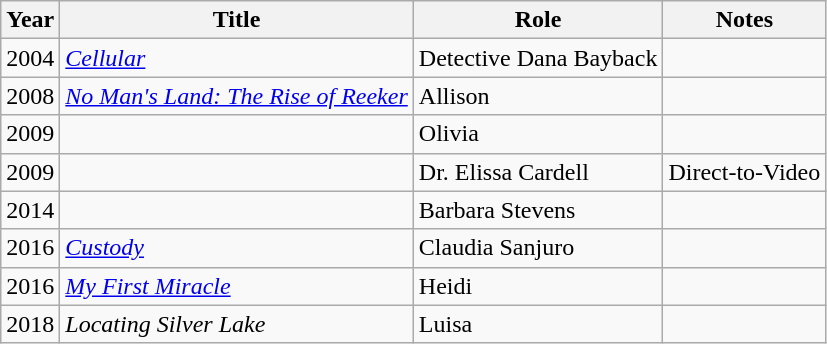<table class="wikitable sortable">
<tr>
<th>Year</th>
<th>Title</th>
<th>Role</th>
<th class="unsortable">Notes</th>
</tr>
<tr>
<td>2004</td>
<td><em><a href='#'>Cellular</a></em></td>
<td>Detective Dana Bayback</td>
<td></td>
</tr>
<tr>
<td>2008</td>
<td><em><a href='#'>No Man's Land: The Rise of Reeker</a></em></td>
<td>Allison</td>
<td></td>
</tr>
<tr>
<td>2009</td>
<td><em></em></td>
<td>Olivia</td>
<td></td>
</tr>
<tr>
<td>2009</td>
<td><em></em></td>
<td>Dr. Elissa Cardell</td>
<td>Direct-to-Video</td>
</tr>
<tr>
<td>2014</td>
<td><em></em></td>
<td>Barbara Stevens</td>
<td></td>
</tr>
<tr>
<td>2016</td>
<td><em><a href='#'>Custody</a></em></td>
<td>Claudia Sanjuro</td>
<td></td>
</tr>
<tr>
<td>2016</td>
<td><em><a href='#'>My First Miracle</a></em></td>
<td>Heidi</td>
<td></td>
</tr>
<tr>
<td>2018</td>
<td><em>Locating Silver Lake</em></td>
<td>Luisa</td>
<td></td>
</tr>
</table>
